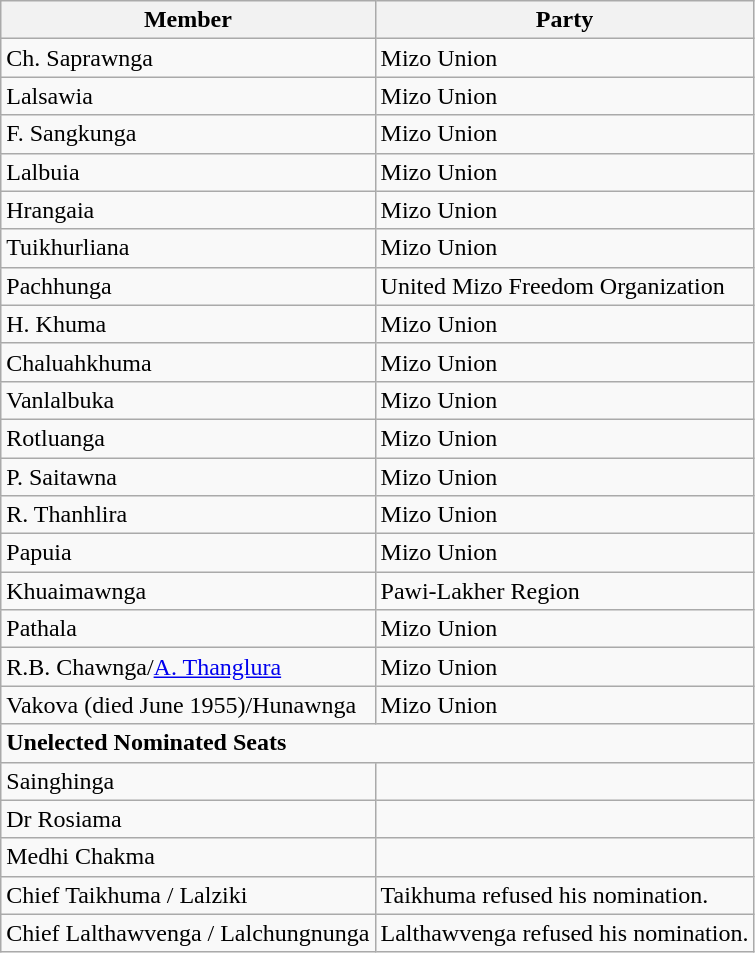<table class="wikitable sortable">
<tr>
<th>Member</th>
<th>Party</th>
</tr>
<tr>
<td>Ch. Saprawnga</td>
<td>Mizo Union</td>
</tr>
<tr>
<td>Lalsawia</td>
<td>Mizo Union</td>
</tr>
<tr>
<td>F. Sangkunga</td>
<td>Mizo Union</td>
</tr>
<tr>
<td>Lalbuia</td>
<td>Mizo Union</td>
</tr>
<tr>
<td>Hrangaia</td>
<td>Mizo Union</td>
</tr>
<tr>
<td>Tuikhurliana</td>
<td>Mizo Union</td>
</tr>
<tr>
<td>Pachhunga</td>
<td>United Mizo Freedom Organization</td>
</tr>
<tr>
<td>H. Khuma</td>
<td>Mizo Union</td>
</tr>
<tr>
<td>Chaluahkhuma</td>
<td>Mizo Union</td>
</tr>
<tr>
<td>Vanlalbuka</td>
<td>Mizo Union</td>
</tr>
<tr>
<td>Rotluanga</td>
<td>Mizo Union</td>
</tr>
<tr>
<td>P. Saitawna</td>
<td>Mizo Union</td>
</tr>
<tr>
<td>R. Thanhlira</td>
<td>Mizo Union</td>
</tr>
<tr>
<td>Papuia</td>
<td>Mizo Union</td>
</tr>
<tr>
<td>Khuaimawnga</td>
<td>Pawi-Lakher Region</td>
</tr>
<tr>
<td>Pathala</td>
<td>Mizo Union</td>
</tr>
<tr>
<td>R.B. Chawnga/<a href='#'>A. Thanglura</a></td>
<td>Mizo Union</td>
</tr>
<tr>
<td>Vakova (died June 1955)/Hunawnga</td>
<td>Mizo Union</td>
</tr>
<tr>
<td ! colspan=2><strong>Unelected Nominated Seats</strong></td>
</tr>
<tr>
<td>Sainghinga</td>
<td></td>
</tr>
<tr>
<td>Dr Rosiama</td>
<td></td>
</tr>
<tr>
<td>Medhi Chakma</td>
<td></td>
</tr>
<tr>
<td>Chief Taikhuma / Lalziki</td>
<td>Taikhuma refused his nomination.</td>
</tr>
<tr>
<td>Chief Lalthawvenga / Lalchungnunga</td>
<td>Lalthawvenga refused his nomination.</td>
</tr>
</table>
